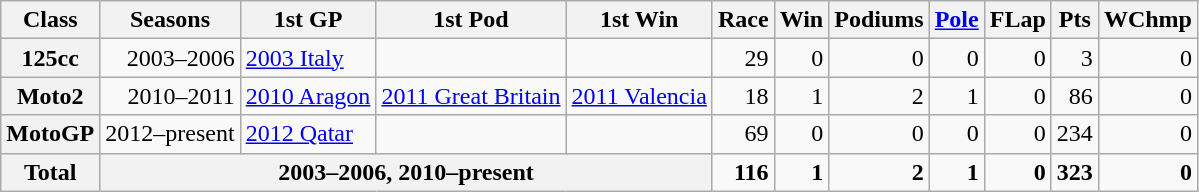<table class="wikitable" style=text-align:right>
<tr>
<th>Class</th>
<th>Seasons</th>
<th>1st GP</th>
<th>1st Pod</th>
<th>1st Win</th>
<th>Race</th>
<th>Win</th>
<th>Podiums</th>
<th><a href='#'>Pole</a></th>
<th>FLap</th>
<th>Pts</th>
<th>WChmp</th>
</tr>
<tr>
<th>125cc</th>
<td>2003–2006</td>
<td align=left><a href='#'>2003 Italy</a></td>
<td align=left></td>
<td align=left></td>
<td>29</td>
<td>0</td>
<td>0</td>
<td>0</td>
<td>0</td>
<td>3</td>
<td>0</td>
</tr>
<tr>
<th>Moto2</th>
<td>2010–2011</td>
<td align=left><a href='#'>2010 Aragon</a></td>
<td align=left><a href='#'>2011 Great Britain</a></td>
<td align=left><a href='#'>2011 Valencia</a></td>
<td>18</td>
<td>1</td>
<td>2</td>
<td>1</td>
<td>0</td>
<td>86</td>
<td>0</td>
</tr>
<tr>
<th>MotoGP</th>
<td>2012–present</td>
<td align=left><a href='#'>2012 Qatar</a></td>
<td align=left></td>
<td align=left></td>
<td>69</td>
<td>0</td>
<td>0</td>
<td>0</td>
<td>0</td>
<td>234</td>
<td>0</td>
</tr>
<tr>
<th>Total</th>
<th colspan=4>2003–2006, 2010–present</th>
<td><strong>116</strong></td>
<td><strong>1</strong></td>
<td><strong>2</strong></td>
<td><strong>1</strong></td>
<td><strong>0</strong></td>
<td><strong>323</strong></td>
<td><strong>0</strong></td>
</tr>
</table>
